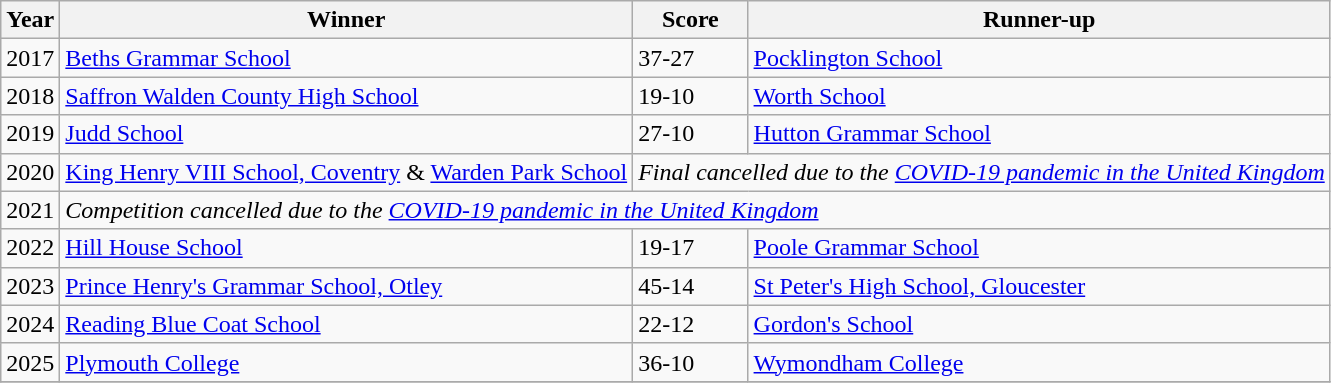<table class="wikitable">
<tr>
<th>Year</th>
<th>Winner</th>
<th>Score</th>
<th>Runner-up</th>
</tr>
<tr>
<td>2017</td>
<td><a href='#'>Beths Grammar School</a></td>
<td>37-27</td>
<td><a href='#'>Pocklington School</a></td>
</tr>
<tr>
<td>2018</td>
<td><a href='#'>Saffron Walden County High School</a></td>
<td>19-10</td>
<td><a href='#'>Worth School</a></td>
</tr>
<tr>
<td>2019</td>
<td><a href='#'>Judd School</a></td>
<td>27-10</td>
<td><a href='#'>Hutton Grammar School</a></td>
</tr>
<tr>
<td>2020</td>
<td><a href='#'>King Henry VIII School, Coventry</a> & <a href='#'>Warden Park School</a></td>
<td colspan="2"><em>Final cancelled due to the <a href='#'>COVID-19 pandemic in the United Kingdom</a></em></td>
</tr>
<tr>
<td>2021</td>
<td colspan="3"><em>Competition cancelled due to the <a href='#'>COVID-19 pandemic in the United Kingdom</a></em></td>
</tr>
<tr>
<td>2022</td>
<td><a href='#'>Hill House School</a></td>
<td>19-17</td>
<td><a href='#'>Poole Grammar School</a></td>
</tr>
<tr>
<td>2023</td>
<td><a href='#'>Prince Henry's Grammar School, Otley</a></td>
<td>45-14</td>
<td><a href='#'>St Peter's High School, Gloucester</a></td>
</tr>
<tr>
<td>2024</td>
<td><a href='#'>Reading Blue Coat School</a></td>
<td>22-12</td>
<td><a href='#'>Gordon's School</a></td>
</tr>
<tr>
<td>2025</td>
<td><a href='#'>Plymouth College</a></td>
<td>36-10</td>
<td><a href='#'>Wymondham College</a></td>
</tr>
<tr>
</tr>
</table>
